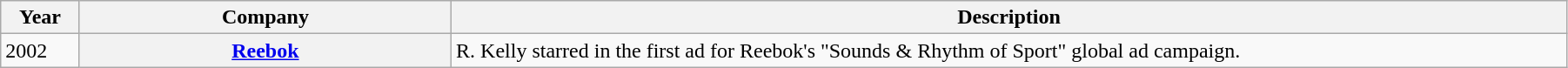<table class="wikitable plainrowheaders" width=95%>
<tr>
<th scope="col" width=3%>Year</th>
<th scope="col" width=15%>Company</th>
<th scope="col" width=45%>Description</th>
</tr>
<tr>
<td>2002</td>
<th scope="row"><a href='#'>Reebok</a></th>
<td>R. Kelly starred in the first ad for Reebok's "Sounds & Rhythm of Sport" global ad campaign.</td>
</tr>
</table>
